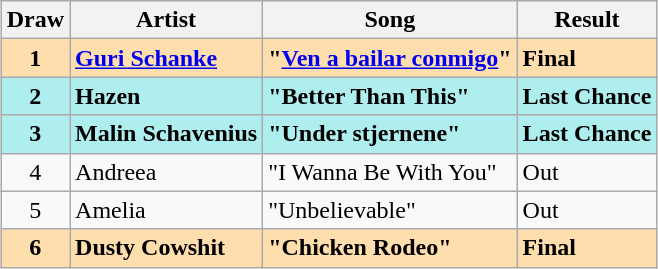<table class="sortable wikitable" style="margin: 1em auto 1em auto; text-align:center;">
<tr>
<th>Draw</th>
<th>Artist</th>
<th>Song</th>
<th>Result</th>
</tr>
<tr style="font-weight:bold; background:navajowhite;">
<td>1</td>
<td style="text-align:left;"><a href='#'>Guri Schanke</a></td>
<td style="text-align:left;">"<a href='#'>Ven a bailar conmigo</a>"</td>
<td style="text-align:left;">Final</td>
</tr>
<tr style="font-weight:bold; background:paleturquoise;">
<td>2</td>
<td style="text-align:left;">Hazen</td>
<td style="text-align:left;">"Better Than This"</td>
<td style="text-align:left;">Last Chance</td>
</tr>
<tr style="font-weight:bold; background:paleturquoise;">
<td>3</td>
<td style="text-align:left;">Malin Schavenius</td>
<td style="text-align:left;">"Under stjernene"</td>
<td style="text-align:left;">Last Chance</td>
</tr>
<tr>
<td>4</td>
<td style="text-align:left;">Andreea</td>
<td style="text-align:left;">"I Wanna Be With You"</td>
<td style="text-align:left;">Out</td>
</tr>
<tr>
<td>5</td>
<td style="text-align:left;">Amelia</td>
<td style="text-align:left;">"Unbelievable"</td>
<td style="text-align:left;">Out</td>
</tr>
<tr style="font-weight:bold; background:navajowhite;">
<td>6</td>
<td style="text-align:left;">Dusty Cowshit</td>
<td style="text-align:left;">"Chicken Rodeo"</td>
<td style="text-align:left;">Final</td>
</tr>
</table>
